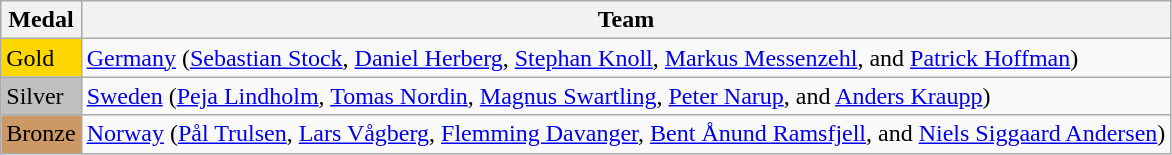<table class="wikitable">
<tr>
<th>Medal</th>
<th>Team</th>
</tr>
<tr>
<td bgcolor="gold">Gold</td>
<td>  <a href='#'>Germany</a> (<a href='#'>Sebastian Stock</a>, <a href='#'>Daniel Herberg</a>, <a href='#'>Stephan Knoll</a>, <a href='#'>Markus Messenzehl</a>, and <a href='#'>Patrick Hoffman</a>)</td>
</tr>
<tr>
<td bgcolor="silver">Silver</td>
<td>  <a href='#'>Sweden</a> (<a href='#'>Peja Lindholm</a>, <a href='#'>Tomas Nordin</a>, <a href='#'>Magnus Swartling</a>, <a href='#'>Peter Narup</a>, and <a href='#'>Anders Kraupp</a>)</td>
</tr>
<tr>
<td bgcolor="CC9966">Bronze</td>
<td>  <a href='#'>Norway</a> (<a href='#'>Pål Trulsen</a>, <a href='#'>Lars Vågberg</a>, <a href='#'>Flemming Davanger</a>, <a href='#'>Bent Ånund Ramsfjell</a>, and <a href='#'>Niels Siggaard Andersen</a>)</td>
</tr>
</table>
